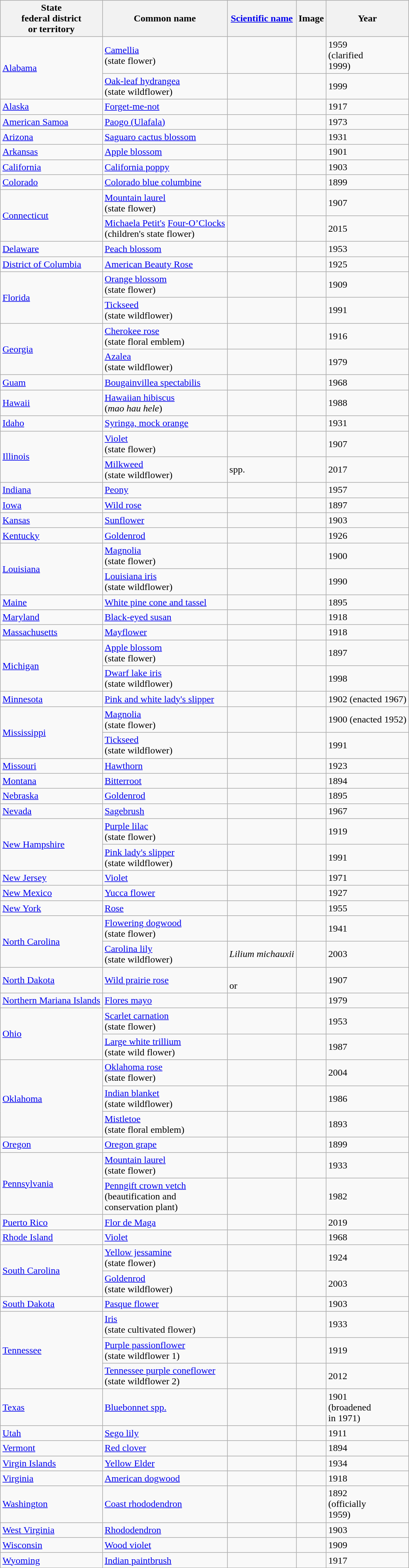<table class="wikitable sortable">
<tr ">
<th>State<br>federal district<br> or territory</th>
<th>Common name</th>
<th><a href='#'>Scientific name</a></th>
<th>Image</th>
<th>Year</th>
</tr>
<tr>
<td rowspan=2><a href='#'>Alabama</a></td>
<td><a href='#'>Camellia</a> <br> (state flower)</td>
<td><em></em></td>
<td></td>
<td>1959 <br> (clarified <br> 1999)</td>
</tr>
<tr>
<td><a href='#'>Oak-leaf hydrangea</a> <br> (state wildflower)</td>
<td><em></em></td>
<td></td>
<td>1999</td>
</tr>
<tr>
<td><a href='#'>Alaska</a></td>
<td><a href='#'>Forget-me-not</a></td>
<td><em></em></td>
<td></td>
<td>1917</td>
</tr>
<tr>
<td><a href='#'>American Samoa</a></td>
<td><a href='#'>Paogo (Ulafala)</a></td>
<td><em></em></td>
<td></td>
<td>1973</td>
</tr>
<tr>
<td><a href='#'>Arizona</a></td>
<td><a href='#'>Saguaro cactus blossom</a></td>
<td><em></em></td>
<td></td>
<td>1931</td>
</tr>
<tr>
<td><a href='#'>Arkansas</a></td>
<td><a href='#'>Apple blossom</a></td>
<td><em></em></td>
<td></td>
<td>1901</td>
</tr>
<tr>
<td><a href='#'>California</a></td>
<td><a href='#'>California poppy</a></td>
<td><em></em></td>
<td></td>
<td>1903</td>
</tr>
<tr>
<td><a href='#'>Colorado</a></td>
<td><a href='#'>Colorado blue columbine</a></td>
<td><em></em></td>
<td></td>
<td>1899</td>
</tr>
<tr>
<td rowspan=2><a href='#'>Connecticut</a></td>
<td><a href='#'>Mountain laurel</a><br>(state flower)</td>
<td><em></em></td>
<td></td>
<td>1907</td>
</tr>
<tr>
<td><a href='#'>Michaela Petit's</a> <a href='#'>Four-O’Clocks</a><br>(children's state flower)</td>
<td><em></em></td>
<td></td>
<td>2015</td>
</tr>
<tr>
<td><a href='#'>Delaware</a></td>
<td><a href='#'>Peach blossom</a></td>
<td><em></em></td>
<td></td>
<td>1953</td>
</tr>
<tr>
<td><a href='#'>District of Columbia</a></td>
<td><a href='#'>American Beauty Rose</a></td>
<td><em></em></td>
<td></td>
<td>1925</td>
</tr>
<tr>
<td rowspan=2><a href='#'>Florida</a></td>
<td><a href='#'>Orange blossom</a><br>(state flower)</td>
<td><em></em></td>
<td></td>
<td>1909</td>
</tr>
<tr>
<td><a href='#'>Tickseed</a><br>(state wildflower)</td>
<td><em></em></td>
<td></td>
<td>1991</td>
</tr>
<tr>
<td rowspan=2><a href='#'>Georgia</a></td>
<td><a href='#'>Cherokee rose</a><br>(state floral emblem)</td>
<td><em></em></td>
<td></td>
<td>1916</td>
</tr>
<tr>
<td><a href='#'>Azalea</a><br>(state wildflower)</td>
<td><em></em></td>
<td></td>
<td>1979</td>
</tr>
<tr>
<td><a href='#'>Guam</a></td>
<td><a href='#'>Bougainvillea spectabilis</a></td>
<td><em></em></td>
<td></td>
<td>1968</td>
</tr>
<tr>
<td><a href='#'>Hawaii</a></td>
<td><a href='#'>Hawaiian hibiscus</a> <br> (<em>mao hau hele</em>)</td>
<td><em></em></td>
<td></td>
<td>1988</td>
</tr>
<tr>
<td><a href='#'>Idaho</a></td>
<td><a href='#'>Syringa, mock orange</a></td>
<td><em></em></td>
<td></td>
<td>1931</td>
</tr>
<tr>
<td rowspan=2><a href='#'>Illinois</a></td>
<td><a href='#'>Violet</a><br>(state flower)</td>
<td><em></em></td>
<td></td>
<td>1907</td>
</tr>
<tr>
<td><a href='#'>Milkweed</a><br>(state wildflower)</td>
<td><em></em> spp.</td>
<td></td>
<td>2017</td>
</tr>
<tr>
<td><a href='#'>Indiana</a></td>
<td><a href='#'>Peony</a></td>
<td><em></em></td>
<td></td>
<td>1957</td>
</tr>
<tr>
<td><a href='#'>Iowa</a></td>
<td><a href='#'>Wild rose</a>  </td>
<td><em></em></td>
<td></td>
<td>1897</td>
</tr>
<tr>
<td><a href='#'>Kansas</a></td>
<td><a href='#'>Sunflower</a></td>
<td><em></em></td>
<td></td>
<td>1903</td>
</tr>
<tr>
<td><a href='#'>Kentucky</a></td>
<td><a href='#'>Goldenrod</a></td>
<td><em></em></td>
<td></td>
<td>1926</td>
</tr>
<tr>
<td rowspan=2><a href='#'>Louisiana</a></td>
<td><a href='#'>Magnolia</a> <br> (state flower)</td>
<td><em></em></td>
<td></td>
<td>1900</td>
</tr>
<tr>
<td><a href='#'>Louisiana iris</a> <br> (state wildflower)</td>
<td><em></em></td>
<td></td>
<td>1990</td>
</tr>
<tr>
<td><a href='#'>Maine</a></td>
<td><a href='#'>White pine cone and tassel</a></td>
<td><em></em></td>
<td></td>
<td>1895</td>
</tr>
<tr>
<td><a href='#'>Maryland</a></td>
<td><a href='#'>Black-eyed susan</a></td>
<td><em></em></td>
<td></td>
<td>1918</td>
</tr>
<tr>
<td><a href='#'>Massachusetts</a></td>
<td><a href='#'>Mayflower</a></td>
<td><em></em></td>
<td></td>
<td>1918</td>
</tr>
<tr>
<td rowspan=2><a href='#'>Michigan</a></td>
<td><a href='#'>Apple blossom</a> <br> (state flower)</td>
<td><em></em></td>
<td></td>
<td>1897</td>
</tr>
<tr>
<td><a href='#'>Dwarf lake iris</a> <br> (state wildflower)</td>
<td><em></em></td>
<td></td>
<td>1998</td>
</tr>
<tr>
<td><a href='#'>Minnesota</a></td>
<td><a href='#'>Pink and white lady's slipper</a></td>
<td><em></em></td>
<td></td>
<td>1902 (enacted 1967)</td>
</tr>
<tr>
<td rowspan=2><a href='#'>Mississippi</a></td>
<td><a href='#'>Magnolia</a> <br> (state flower)</td>
<td><em></em></td>
<td></td>
<td>1900 (enacted 1952)</td>
</tr>
<tr>
<td><a href='#'>Tickseed</a> <br> (state wildflower)</td>
<td><em></em></td>
<td></td>
<td>1991</td>
</tr>
<tr>
<td><a href='#'>Missouri</a></td>
<td><a href='#'>Hawthorn</a></td>
<td><em></em></td>
<td></td>
<td>1923</td>
</tr>
<tr>
<td><a href='#'>Montana</a></td>
<td><a href='#'>Bitterroot</a></td>
<td><em></em></td>
<td></td>
<td>1894</td>
</tr>
<tr>
<td><a href='#'>Nebraska</a></td>
<td><a href='#'>Goldenrod</a></td>
<td><em></em></td>
<td></td>
<td>1895</td>
</tr>
<tr>
<td><a href='#'>Nevada</a></td>
<td><a href='#'>Sagebrush</a></td>
<td><em></em></td>
<td></td>
<td>1967</td>
</tr>
<tr>
<td rowspan=2><a href='#'>New Hampshire</a></td>
<td><a href='#'>Purple lilac</a><br>(state flower)</td>
<td><em></em></td>
<td></td>
<td>1919</td>
</tr>
<tr>
<td><a href='#'>Pink lady's slipper</a><br>(state wildflower)</td>
<td><em></em></td>
<td></td>
<td>1991</td>
</tr>
<tr>
<td><a href='#'>New Jersey</a></td>
<td><a href='#'>Violet</a></td>
<td><em></em></td>
<td></td>
<td>1971</td>
</tr>
<tr>
<td><a href='#'>New Mexico</a></td>
<td><a href='#'>Yucca flower</a></td>
<td><em></em></td>
<td></td>
<td>1927</td>
</tr>
<tr>
<td><a href='#'>New York</a></td>
<td><a href='#'>Rose</a></td>
<td><em></em></td>
<td></td>
<td>1955</td>
</tr>
<tr>
<td rowspan="2"><a href='#'>North Carolina</a></td>
<td><a href='#'>Flowering dogwood</a><br>(state flower)</td>
<td><em></em></td>
<td></td>
<td>1941</td>
</tr>
<tr>
<td><a href='#'>Carolina lily</a><br>(state wildflower)</td>
<td><em>Lilium michauxii</em></td>
<td></td>
<td>2003</td>
</tr>
<tr>
<td><a href='#'>North Dakota</a></td>
<td><a href='#'>Wild prairie rose</a></td>
<td><em></em> <br> or <em></em></td>
<td></td>
<td>1907</td>
</tr>
<tr>
<td><a href='#'>Northern Mariana Islands</a></td>
<td><a href='#'>Flores mayo</a></td>
<td><em></em></td>
<td></td>
<td>1979</td>
</tr>
<tr>
<td rowspan="2"><a href='#'>Ohio</a></td>
<td><a href='#'>Scarlet carnation</a><br>(state flower)</td>
<td><em></em></td>
<td></td>
<td>1953</td>
</tr>
<tr>
<td><a href='#'>Large white trillium</a><br>(state wild flower)</td>
<td><em></em></td>
<td></td>
<td>1987</td>
</tr>
<tr>
<td rowspan=3><a href='#'>Oklahoma</a></td>
<td><a href='#'>Oklahoma rose</a> <br> (state flower)</td>
<td><em></em></td>
<td></td>
<td>2004</td>
</tr>
<tr>
<td><a href='#'>Indian blanket</a> <br> (state wildflower)</td>
<td><em></em></td>
<td></td>
<td>1986</td>
</tr>
<tr>
<td><a href='#'>Mistletoe</a> <br> (state floral emblem)</td>
<td><em></em></td>
<td></td>
<td>1893</td>
</tr>
<tr>
<td><a href='#'>Oregon</a></td>
<td><a href='#'>Oregon grape</a></td>
<td><em></em></td>
<td></td>
<td>1899</td>
</tr>
<tr>
<td rowspan=2><a href='#'>Pennsylvania</a></td>
<td><a href='#'>Mountain laurel</a> <br> (state flower)</td>
<td><em></em></td>
<td></td>
<td>1933</td>
</tr>
<tr>
<td><a href='#'>Penngift crown vetch</a> <br> (beautification and <br> conservation plant)</td>
<td><em></em></td>
<td></td>
<td>1982</td>
</tr>
<tr>
<td><a href='#'>Puerto Rico</a></td>
<td><a href='#'>Flor de Maga</a></td>
<td><em></em></td>
<td></td>
<td>2019</td>
</tr>
<tr>
<td><a href='#'>Rhode Island</a></td>
<td><a href='#'>Violet</a></td>
<td><em></em></td>
<td></td>
<td>1968</td>
</tr>
<tr>
<td rowspan=2><a href='#'>South Carolina</a></td>
<td><a href='#'>Yellow jessamine</a> <br> (state flower)</td>
<td><em></em></td>
<td></td>
<td>1924</td>
</tr>
<tr>
<td><a href='#'>Goldenrod</a> <br> (state wildflower)</td>
<td><em></em></td>
<td></td>
<td>2003</td>
</tr>
<tr>
<td><a href='#'>South Dakota</a></td>
<td><a href='#'>Pasque flower</a></td>
<td><em></em></td>
<td></td>
<td>1903</td>
</tr>
<tr>
<td rowspan=3><a href='#'>Tennessee</a></td>
<td><a href='#'>Iris</a> <br> (state cultivated flower)</td>
<td><em></em></td>
<td></td>
<td>1933</td>
</tr>
<tr>
<td><a href='#'>Purple passionflower</a> <br> (state wildflower 1)</td>
<td><em></em></td>
<td></td>
<td>1919</td>
</tr>
<tr>
<td><a href='#'>Tennessee purple coneflower</a> <br> (state wildflower 2)</td>
<td><em></em></td>
<td></td>
<td>2012</td>
</tr>
<tr>
<td><a href='#'>Texas</a></td>
<td><a href='#'>Bluebonnet spp.</a></td>
<td><em></em></td>
<td></td>
<td>1901 <br> (broadened<br>in 1971)</td>
</tr>
<tr>
<td><a href='#'>Utah</a></td>
<td><a href='#'>Sego lily</a></td>
<td><em></em></td>
<td></td>
<td>1911</td>
</tr>
<tr>
<td><a href='#'>Vermont</a></td>
<td><a href='#'>Red clover</a></td>
<td><em></em></td>
<td></td>
<td>1894</td>
</tr>
<tr>
<td><a href='#'>Virgin Islands</a></td>
<td><a href='#'>Yellow Elder</a></td>
<td><em></em></td>
<td></td>
<td>1934</td>
</tr>
<tr>
<td><a href='#'>Virginia</a></td>
<td><a href='#'>American dogwood</a></td>
<td><em></em></td>
<td></td>
<td>1918</td>
</tr>
<tr>
<td><a href='#'>Washington</a></td>
<td><a href='#'>Coast rhododendron</a></td>
<td><em></em></td>
<td></td>
<td>1892 <br> (officially <br> 1959)</td>
</tr>
<tr>
<td><a href='#'>West Virginia</a></td>
<td><a href='#'>Rhododendron</a></td>
<td><em></em></td>
<td></td>
<td>1903</td>
</tr>
<tr>
<td><a href='#'>Wisconsin</a></td>
<td><a href='#'>Wood violet</a></td>
<td><em></em> </td>
<td></td>
<td>1909</td>
</tr>
<tr>
<td><a href='#'>Wyoming</a></td>
<td><a href='#'>Indian paintbrush</a></td>
<td><em></em> </td>
<td></td>
<td>1917</td>
</tr>
</table>
